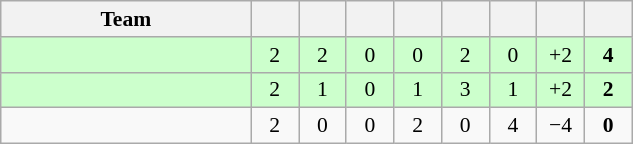<table class="wikitable" style="text-align: center; font-size:90% ">
<tr>
<th width=160>Team</th>
<th width=25></th>
<th width=25></th>
<th width=25></th>
<th width=25></th>
<th width=25></th>
<th width=25></th>
<th width=25></th>
<th width=25></th>
</tr>
<tr bgcolor=ccffcc>
<td align=left></td>
<td>2</td>
<td>2</td>
<td>0</td>
<td>0</td>
<td>2</td>
<td>0</td>
<td>+2</td>
<td><strong>4</strong></td>
</tr>
<tr bgcolor=ccffcc>
<td align=left></td>
<td>2</td>
<td>1</td>
<td>0</td>
<td>1</td>
<td>3</td>
<td>1</td>
<td>+2</td>
<td><strong>2</strong></td>
</tr>
<tr>
<td align=left></td>
<td>2</td>
<td>0</td>
<td>0</td>
<td>2</td>
<td>0</td>
<td>4</td>
<td>−4</td>
<td><strong>0</strong></td>
</tr>
</table>
